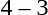<table style="text-align:center">
<tr>
<th width=200></th>
<th width=100></th>
<th width=200></th>
</tr>
<tr>
<td align=right><strong></strong></td>
<td>4 – 3</td>
<td align=left></td>
</tr>
</table>
